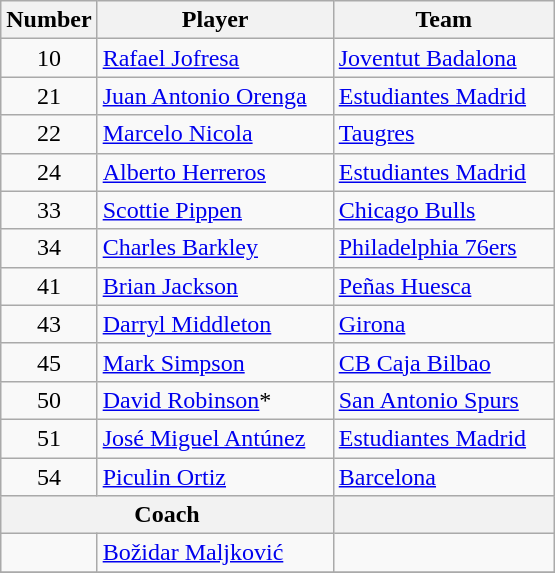<table class="wikitable">
<tr>
<th style="width:10px;">Number</th>
<th style="width:150px;">Player</th>
<th style="width:140px;">Team</th>
</tr>
<tr>
<td style="text-align:center">10</td>
<td> <a href='#'>Rafael Jofresa</a></td>
<td> <a href='#'>Joventut Badalona</a></td>
</tr>
<tr>
<td style="text-align:center">21</td>
<td> <a href='#'>Juan Antonio Orenga</a></td>
<td> <a href='#'>Estudiantes Madrid</a></td>
</tr>
<tr>
<td style="text-align:center">22</td>
<td> <a href='#'>Marcelo Nicola</a></td>
<td> <a href='#'>Taugres</a></td>
</tr>
<tr>
<td style="text-align:center">24</td>
<td> <a href='#'>Alberto Herreros</a></td>
<td> <a href='#'>Estudiantes Madrid</a></td>
</tr>
<tr>
<td style="text-align:center">33</td>
<td> <a href='#'>Scottie Pippen</a></td>
<td> <a href='#'>Chicago Bulls</a></td>
</tr>
<tr>
<td style="text-align:center">34</td>
<td> <a href='#'>Charles Barkley</a></td>
<td> <a href='#'>Philadelphia 76ers</a></td>
</tr>
<tr>
<td style="text-align:center">41</td>
<td> <a href='#'>Brian Jackson</a></td>
<td> <a href='#'>Peñas Huesca</a></td>
</tr>
<tr>
<td style="text-align:center">43</td>
<td> <a href='#'>Darryl Middleton</a></td>
<td> <a href='#'>Girona</a></td>
</tr>
<tr>
<td style="text-align:center">45</td>
<td> <a href='#'> Mark Simpson</a></td>
<td> <a href='#'>CB Caja Bilbao</a></td>
</tr>
<tr>
<td style="text-align:center">50</td>
<td> <a href='#'>David Robinson</a>*</td>
<td> <a href='#'>San Antonio Spurs</a></td>
</tr>
<tr>
<td style="text-align:center">51</td>
<td> <a href='#'>José Miguel Antúnez</a></td>
<td> <a href='#'>Estudiantes Madrid</a></td>
</tr>
<tr>
<td style="text-align:center">54</td>
<td> <a href='#'>Piculin Ortiz</a></td>
<td> <a href='#'>Barcelona</a></td>
</tr>
<tr>
<th colspan="2">Coach</th>
<th></th>
</tr>
<tr>
<td></td>
<td> <a href='#'>Božidar Maljković</a></td>
<td></td>
</tr>
<tr>
</tr>
</table>
